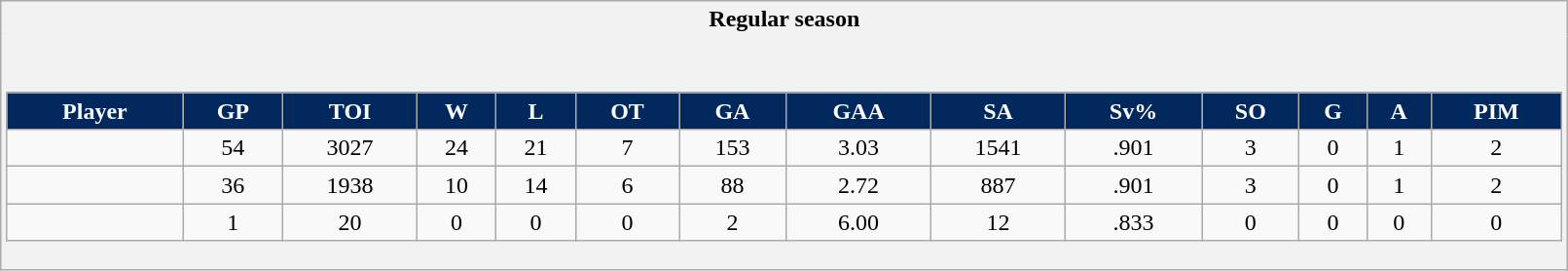<table class="wikitable" style="border: 1px solid #aaa;" width="85%">
<tr>
<th style="border: 0;">Regular season</th>
</tr>
<tr>
<td style="background: #f2f2f2; border: 0; text-align: center;"><br><table class="wikitable sortable" width="100%">
<tr align="center" bgcolor="#dddddd">
<th style="background:#00285D; color: #FFFFFF;">Player</th>
<th style="background:#00285D; color: #FFFFFF;">GP</th>
<th style="background:#00285D; color: #FFFFFF;">TOI</th>
<th style="background:#00285D; color: #FFFFFF;">W</th>
<th style="background:#00285D; color: #FFFFFF;">L</th>
<th style="background:#00285D; color: #FFFFFF;">OT</th>
<th style="background:#00285D; color: #FFFFFF;">GA</th>
<th style="background:#00285D; color: #FFFFFF;">GAA</th>
<th style="background:#00285D; color: #FFFFFF;">SA</th>
<th style="background:#00285D; color: #FFFFFF;">Sv%</th>
<th style="background:#00285D; color: #FFFFFF;">SO</th>
<th style="background:#00285D; color: #FFFFFF;">G</th>
<th style="background:#00285D; color: #FFFFFF;">A</th>
<th style="background:#00285D; color: #FFFFFF;">PIM</th>
</tr>
<tr align=center>
<td></td>
<td>54</td>
<td>3027</td>
<td>24</td>
<td>21</td>
<td>7</td>
<td>153</td>
<td>3.03</td>
<td>1541</td>
<td>.901</td>
<td>3</td>
<td>0</td>
<td>1</td>
<td>2</td>
</tr>
<tr align=center>
<td></td>
<td>36</td>
<td>1938</td>
<td>10</td>
<td>14</td>
<td>6</td>
<td>88</td>
<td>2.72</td>
<td>887</td>
<td>.901</td>
<td>3</td>
<td>0</td>
<td>1</td>
<td>2</td>
</tr>
<tr align=center>
<td></td>
<td>1</td>
<td>20</td>
<td>0</td>
<td>0</td>
<td>0</td>
<td>2</td>
<td>6.00</td>
<td>12</td>
<td>.833</td>
<td>0</td>
<td>0</td>
<td>0</td>
<td>0</td>
</tr>
</table>
</td>
</tr>
</table>
